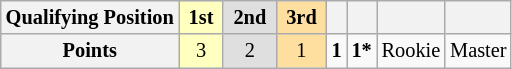<table class="wikitable" style="font-size:85%; text-align:center">
<tr>
<th>Qualifying Position</th>
<td style="background:#ffffbf;"> <strong>1st</strong> </td>
<td style="background:#dfdfdf;"> <strong>2nd</strong> </td>
<td style="background:#ffdf9f;"> <strong>3rd</strong> </td>
<th></th>
<th></th>
<th></th>
<th></th>
</tr>
<tr>
<th>Points</th>
<td style="background:#ffffbf;">3</td>
<td style="background:#dfdfdf;">2</td>
<td style="background:#ffdf9f;">1</td>
<td><strong>1</strong></td>
<td><strong>1*</strong></td>
<td>Rookie</td>
<td>Master</td>
</tr>
</table>
